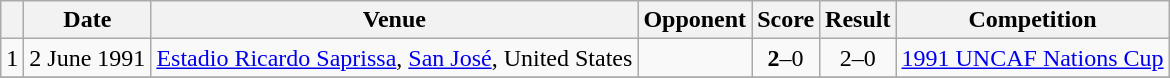<table class="wikitable">
<tr>
<th></th>
<th>Date</th>
<th>Venue</th>
<th>Opponent</th>
<th>Score</th>
<th>Result</th>
<th>Competition</th>
</tr>
<tr>
<td align="center">1</td>
<td>2 June 1991</td>
<td><a href='#'>Estadio Ricardo Saprissa</a>, <a href='#'>San José</a>, United States</td>
<td></td>
<td align="center"><strong>2</strong>–0</td>
<td align="center">2–0</td>
<td><a href='#'>1991 UNCAF Nations Cup</a></td>
</tr>
<tr>
</tr>
</table>
